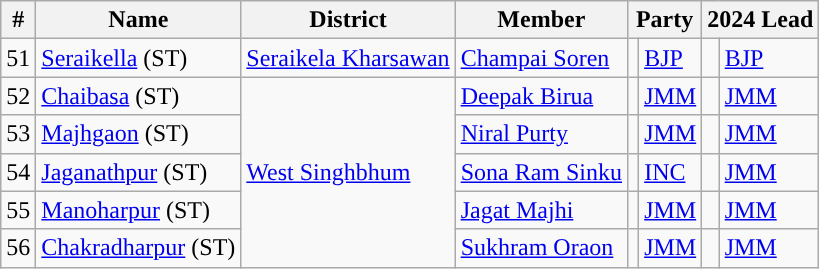<table class="wikitable">
<tr>
<th>#</th>
<th>Name</th>
<th>District</th>
<th>Member</th>
<th colspan="2">Party</th>
<th colspan="2">2024 Lead</th>
</tr>
<tr>
<td>51</td>
<td><a href='#'>Seraikella</a> (ST)</td>
<td><a href='#'>Seraikela Kharsawan</a></td>
<td><a href='#'>Champai Soren</a></td>
<td></td>
<td><a href='#'>BJP</a></td>
<td></td>
<td><a href='#'>BJP</a></td>
</tr>
<tr>
<td>52</td>
<td><a href='#'>Chaibasa</a> (ST)</td>
<td rowspan="5"><a href='#'>West Singhbhum</a></td>
<td><a href='#'>Deepak Birua</a></td>
<td style="background-color: "></td>
<td><a href='#'>JMM</a></td>
<td style="background-color: "></td>
<td><a href='#'>JMM</a></td>
</tr>
<tr>
<td>53</td>
<td><a href='#'>Majhgaon</a> (ST)</td>
<td><a href='#'>Niral Purty</a></td>
<td style="background-color: "></td>
<td><a href='#'>JMM</a></td>
<td style="background-color: "></td>
<td><a href='#'>JMM</a></td>
</tr>
<tr>
<td>54</td>
<td><a href='#'>Jaganathpur</a> (ST)</td>
<td><a href='#'>Sona Ram Sinku</a></td>
<td style="background-color: "></td>
<td><a href='#'>INC</a></td>
<td style="background-color: "></td>
<td><a href='#'>JMM</a></td>
</tr>
<tr>
<td>55</td>
<td><a href='#'>Manoharpur</a> (ST)</td>
<td><a href='#'>Jagat Majhi</a></td>
<td style="background-color: "></td>
<td><a href='#'>JMM</a></td>
<td style="background-color: "></td>
<td><a href='#'>JMM</a></td>
</tr>
<tr>
<td>56</td>
<td><a href='#'>Chakradharpur</a> (ST)</td>
<td><a href='#'>Sukhram Oraon</a></td>
<td style="background-color: "></td>
<td><a href='#'>JMM</a></td>
<td style="background-color: "></td>
<td><a href='#'>JMM</a></td>
</tr>
</table>
